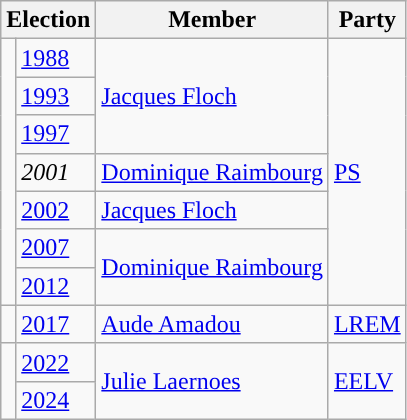<table class="wikitable">
<tr>
<th colspan="2">Election</th>
<th>Member</th>
<th>Party</th>
</tr>
<tr>
<td rowspan=7 style="color:inherit;background-color: "></td>
<td><a href='#'>1988</a></td>
<td rowspan=3><a href='#'>Jacques Floch</a></td>
<td rowspan=7><a href='#'>PS</a></td>
</tr>
<tr>
<td><a href='#'>1993</a></td>
</tr>
<tr>
<td><a href='#'>1997</a></td>
</tr>
<tr>
<td><em>2001</em></td>
<td><a href='#'>Dominique Raimbourg</a></td>
</tr>
<tr>
<td><a href='#'>2002</a></td>
<td><a href='#'>Jacques Floch</a></td>
</tr>
<tr>
<td><a href='#'>2007</a></td>
<td rowspan=2><a href='#'>Dominique Raimbourg</a></td>
</tr>
<tr>
<td><a href='#'>2012</a></td>
</tr>
<tr>
<td style="color:inherit;background-color: "></td>
<td><a href='#'>2017</a></td>
<td><a href='#'>Aude Amadou</a></td>
<td><a href='#'>LREM</a></td>
</tr>
<tr>
<td rowspan=2 style="color:inherit;background-color: "></td>
<td><a href='#'>2022</a></td>
<td rowspan=2><a href='#'>Julie Laernoes</a></td>
<td rowspan=2><a href='#'>EELV</a></td>
</tr>
<tr>
<td><a href='#'>2024</a></td>
</tr>
</table>
